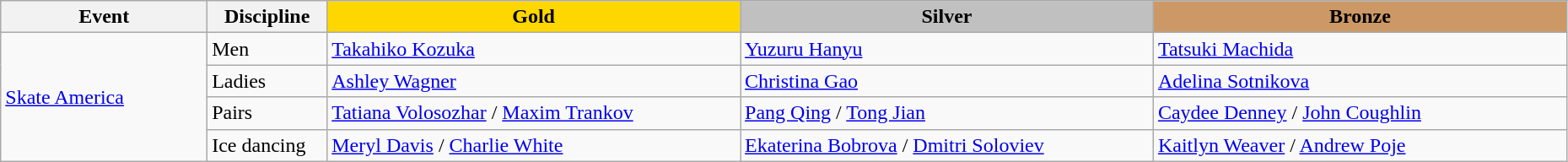<table class="wikitable" width="98%">
<tr>
<th width="10%">Event</th>
<th width="5%">Discipline</th>
<td width="20%" align=center bgcolor=gold><strong>Gold</strong></td>
<td width="20%" align=center bgcolor=silver><strong>Silver</strong></td>
<td width="20%" align=center bgcolor=cc9966><strong>Bronze</strong></td>
</tr>
<tr>
<td rowspan=4><a href='#'>Skate America</a></td>
<td>Men</td>
<td> <a href='#'>Takahiko Kozuka</a></td>
<td> <a href='#'>Yuzuru Hanyu</a></td>
<td> <a href='#'>Tatsuki Machida</a></td>
</tr>
<tr>
<td>Ladies</td>
<td> <a href='#'>Ashley Wagner</a></td>
<td> <a href='#'>Christina Gao</a></td>
<td> <a href='#'>Adelina Sotnikova</a></td>
</tr>
<tr>
<td>Pairs</td>
<td> <a href='#'>Tatiana Volosozhar</a> / <a href='#'>Maxim Trankov</a></td>
<td> <a href='#'>Pang Qing</a> / <a href='#'>Tong Jian</a></td>
<td> <a href='#'>Caydee Denney</a> / <a href='#'>John Coughlin</a></td>
</tr>
<tr>
<td>Ice dancing</td>
<td> <a href='#'>Meryl Davis</a> / <a href='#'>Charlie White</a></td>
<td> <a href='#'>Ekaterina Bobrova</a> / <a href='#'>Dmitri Soloviev</a></td>
<td> <a href='#'>Kaitlyn Weaver</a> / <a href='#'>Andrew Poje</a></td>
</tr>
</table>
